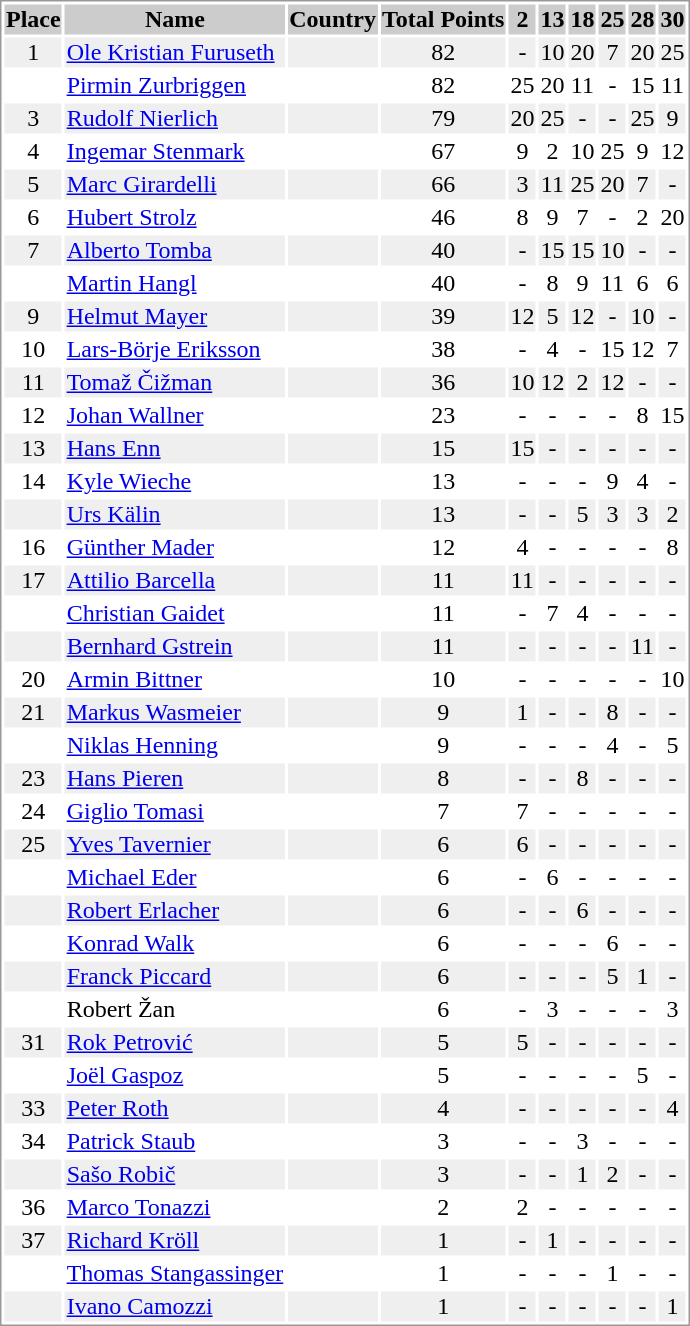<table border="0" style="border: 1px solid #999; background-color:#FFFFFF; text-align:center">
<tr align="center" bgcolor="#CCCCCC">
<th>Place</th>
<th>Name</th>
<th>Country</th>
<th>Total Points</th>
<th>2</th>
<th>13</th>
<th>18</th>
<th>25</th>
<th>28</th>
<th>30</th>
</tr>
<tr bgcolor="#EFEFEF">
<td>1</td>
<td align="left"><a href='#'>Ole Kristian Furuseth</a></td>
<td align="left"></td>
<td>82</td>
<td>-</td>
<td>10</td>
<td>20</td>
<td>7</td>
<td>20</td>
<td>25</td>
</tr>
<tr>
<td></td>
<td align="left"><a href='#'>Pirmin Zurbriggen</a></td>
<td align="left"></td>
<td>82</td>
<td>25</td>
<td>20</td>
<td>11</td>
<td>-</td>
<td>15</td>
<td>11</td>
</tr>
<tr bgcolor="#EFEFEF">
<td>3</td>
<td align="left"><a href='#'>Rudolf Nierlich</a></td>
<td align="left"></td>
<td>79</td>
<td>20</td>
<td>25</td>
<td>-</td>
<td>-</td>
<td>25</td>
<td>9</td>
</tr>
<tr>
<td>4</td>
<td align="left"><a href='#'>Ingemar Stenmark</a></td>
<td align="left"></td>
<td>67</td>
<td>9</td>
<td>2</td>
<td>10</td>
<td>25</td>
<td>9</td>
<td>12</td>
</tr>
<tr bgcolor="#EFEFEF">
<td>5</td>
<td align="left"><a href='#'>Marc Girardelli</a></td>
<td align="left"></td>
<td>66</td>
<td>3</td>
<td>11</td>
<td>25</td>
<td>20</td>
<td>7</td>
<td>-</td>
</tr>
<tr>
<td>6</td>
<td align="left"><a href='#'>Hubert Strolz</a></td>
<td align="left"></td>
<td>46</td>
<td>8</td>
<td>9</td>
<td>7</td>
<td>-</td>
<td>2</td>
<td>20</td>
</tr>
<tr bgcolor="#EFEFEF">
<td>7</td>
<td align="left"><a href='#'>Alberto Tomba</a></td>
<td align="left"></td>
<td>40</td>
<td>-</td>
<td>15</td>
<td>15</td>
<td>10</td>
<td>-</td>
<td>-</td>
</tr>
<tr>
<td></td>
<td align="left"><a href='#'>Martin Hangl</a></td>
<td align="left"></td>
<td>40</td>
<td>-</td>
<td>8</td>
<td>9</td>
<td>11</td>
<td>6</td>
<td>6</td>
</tr>
<tr bgcolor="#EFEFEF">
<td>9</td>
<td align="left"><a href='#'>Helmut Mayer</a></td>
<td align="left"></td>
<td>39</td>
<td>12</td>
<td>5</td>
<td>12</td>
<td>-</td>
<td>10</td>
<td>-</td>
</tr>
<tr>
<td>10</td>
<td align="left"><a href='#'>Lars-Börje Eriksson</a></td>
<td align="left"></td>
<td>38</td>
<td>-</td>
<td>4</td>
<td>-</td>
<td>15</td>
<td>12</td>
<td>7</td>
</tr>
<tr bgcolor="#EFEFEF">
<td>11</td>
<td align="left"><a href='#'>Tomaž Čižman</a></td>
<td align="left"></td>
<td>36</td>
<td>10</td>
<td>12</td>
<td>2</td>
<td>12</td>
<td>-</td>
<td>-</td>
</tr>
<tr>
<td>12</td>
<td align="left"><a href='#'>Johan Wallner</a></td>
<td align="left"></td>
<td>23</td>
<td>-</td>
<td>-</td>
<td>-</td>
<td>-</td>
<td>8</td>
<td>15</td>
</tr>
<tr bgcolor="#EFEFEF">
<td>13</td>
<td align="left"><a href='#'>Hans Enn</a></td>
<td align="left"></td>
<td>15</td>
<td>15</td>
<td>-</td>
<td>-</td>
<td>-</td>
<td>-</td>
<td>-</td>
</tr>
<tr>
<td>14</td>
<td align="left"><a href='#'>Kyle Wieche</a></td>
<td align="left"></td>
<td>13</td>
<td>-</td>
<td>-</td>
<td>-</td>
<td>9</td>
<td>4</td>
<td>-</td>
</tr>
<tr bgcolor="#EFEFEF">
<td></td>
<td align="left"><a href='#'>Urs Kälin</a></td>
<td align="left"></td>
<td>13</td>
<td>-</td>
<td>-</td>
<td>5</td>
<td>3</td>
<td>3</td>
<td>2</td>
</tr>
<tr>
<td>16</td>
<td align="left"><a href='#'>Günther Mader</a></td>
<td align="left"></td>
<td>12</td>
<td>4</td>
<td>-</td>
<td>-</td>
<td>-</td>
<td>-</td>
<td>8</td>
</tr>
<tr bgcolor="#EFEFEF">
<td>17</td>
<td align="left"><a href='#'>Attilio Barcella</a></td>
<td align="left"></td>
<td>11</td>
<td>11</td>
<td>-</td>
<td>-</td>
<td>-</td>
<td>-</td>
<td>-</td>
</tr>
<tr>
<td></td>
<td align="left"><a href='#'>Christian Gaidet</a></td>
<td align="left"></td>
<td>11</td>
<td>-</td>
<td>7</td>
<td>4</td>
<td>-</td>
<td>-</td>
<td>-</td>
</tr>
<tr bgcolor="#EFEFEF">
<td></td>
<td align="left"><a href='#'>Bernhard Gstrein</a></td>
<td align="left"></td>
<td>11</td>
<td>-</td>
<td>-</td>
<td>-</td>
<td>-</td>
<td>11</td>
<td>-</td>
</tr>
<tr>
<td>20</td>
<td align="left"><a href='#'>Armin Bittner</a></td>
<td align="left"></td>
<td>10</td>
<td>-</td>
<td>-</td>
<td>-</td>
<td>-</td>
<td>-</td>
<td>10</td>
</tr>
<tr bgcolor="#EFEFEF">
<td>21</td>
<td align="left"><a href='#'>Markus Wasmeier</a></td>
<td align="left"></td>
<td>9</td>
<td>1</td>
<td>-</td>
<td>-</td>
<td>8</td>
<td>-</td>
<td>-</td>
</tr>
<tr>
<td></td>
<td align="left"><a href='#'>Niklas Henning</a></td>
<td align="left"></td>
<td>9</td>
<td>-</td>
<td>-</td>
<td>-</td>
<td>4</td>
<td>-</td>
<td>5</td>
</tr>
<tr bgcolor="#EFEFEF">
<td>23</td>
<td align="left"><a href='#'>Hans Pieren</a></td>
<td align="left"></td>
<td>8</td>
<td>-</td>
<td>-</td>
<td>8</td>
<td>-</td>
<td>-</td>
<td>-</td>
</tr>
<tr>
<td>24</td>
<td align="left"><a href='#'>Giglio Tomasi</a></td>
<td align="left"></td>
<td>7</td>
<td>7</td>
<td>-</td>
<td>-</td>
<td>-</td>
<td>-</td>
<td>-</td>
</tr>
<tr bgcolor="#EFEFEF">
<td>25</td>
<td align="left"><a href='#'>Yves Tavernier</a></td>
<td align="left"></td>
<td>6</td>
<td>6</td>
<td>-</td>
<td>-</td>
<td>-</td>
<td>-</td>
<td>-</td>
</tr>
<tr>
<td></td>
<td align="left"><a href='#'>Michael Eder</a></td>
<td align="left"></td>
<td>6</td>
<td>-</td>
<td>6</td>
<td>-</td>
<td>-</td>
<td>-</td>
<td>-</td>
</tr>
<tr bgcolor="#EFEFEF">
<td></td>
<td align="left"><a href='#'>Robert Erlacher</a></td>
<td align="left"></td>
<td>6</td>
<td>-</td>
<td>-</td>
<td>6</td>
<td>-</td>
<td>-</td>
<td>-</td>
</tr>
<tr>
<td></td>
<td align="left"><a href='#'>Konrad Walk</a></td>
<td align="left"></td>
<td>6</td>
<td>-</td>
<td>-</td>
<td>-</td>
<td>6</td>
<td>-</td>
<td>-</td>
</tr>
<tr bgcolor="#EFEFEF">
<td></td>
<td align="left"><a href='#'>Franck Piccard</a></td>
<td align="left"></td>
<td>6</td>
<td>-</td>
<td>-</td>
<td>-</td>
<td>5</td>
<td>1</td>
<td>-</td>
</tr>
<tr>
<td></td>
<td align="left">Robert Žan</td>
<td align="left"></td>
<td>6</td>
<td>-</td>
<td>3</td>
<td>-</td>
<td>-</td>
<td>-</td>
<td>3</td>
</tr>
<tr bgcolor="#EFEFEF">
<td>31</td>
<td align="left"><a href='#'>Rok Petrović</a></td>
<td align="left"></td>
<td>5</td>
<td>5</td>
<td>-</td>
<td>-</td>
<td>-</td>
<td>-</td>
<td>-</td>
</tr>
<tr>
<td></td>
<td align="left"><a href='#'>Joël Gaspoz</a></td>
<td align="left"></td>
<td>5</td>
<td>-</td>
<td>-</td>
<td>-</td>
<td>-</td>
<td>5</td>
<td>-</td>
</tr>
<tr bgcolor="#EFEFEF">
<td>33</td>
<td align="left"><a href='#'>Peter Roth</a></td>
<td align="left"></td>
<td>4</td>
<td>-</td>
<td>-</td>
<td>-</td>
<td>-</td>
<td>-</td>
<td>4</td>
</tr>
<tr>
<td>34</td>
<td align="left"><a href='#'>Patrick Staub</a></td>
<td align="left"></td>
<td>3</td>
<td>-</td>
<td>-</td>
<td>3</td>
<td>-</td>
<td>-</td>
<td>-</td>
</tr>
<tr bgcolor="#EFEFEF">
<td></td>
<td align="left"><a href='#'>Sašo Robič</a></td>
<td align="left"></td>
<td>3</td>
<td>-</td>
<td>-</td>
<td>1</td>
<td>2</td>
<td>-</td>
<td>-</td>
</tr>
<tr>
<td>36</td>
<td align="left"><a href='#'>Marco Tonazzi</a></td>
<td align="left"></td>
<td>2</td>
<td>2</td>
<td>-</td>
<td>-</td>
<td>-</td>
<td>-</td>
<td>-</td>
</tr>
<tr bgcolor="#EFEFEF">
<td>37</td>
<td align="left"><a href='#'>Richard Kröll</a></td>
<td align="left"></td>
<td>1</td>
<td>-</td>
<td>1</td>
<td>-</td>
<td>-</td>
<td>-</td>
<td>-</td>
</tr>
<tr>
<td></td>
<td align="left"><a href='#'>Thomas Stangassinger</a></td>
<td align="left"></td>
<td>1</td>
<td>-</td>
<td>-</td>
<td>-</td>
<td>1</td>
<td>-</td>
<td>-</td>
</tr>
<tr bgcolor="#EFEFEF">
<td></td>
<td align="left"><a href='#'>Ivano Camozzi</a></td>
<td align="left"></td>
<td>1</td>
<td>-</td>
<td>-</td>
<td>-</td>
<td>-</td>
<td>-</td>
<td>1</td>
</tr>
</table>
